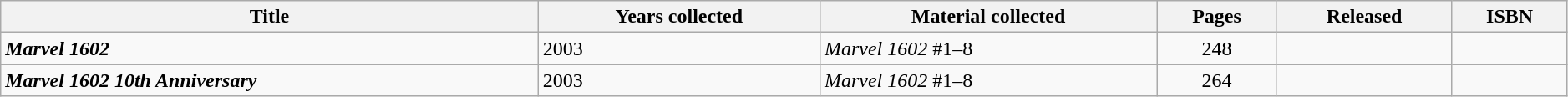<table class="wikitable sortable" width=99%>
<tr>
<th>Title</th>
<th>Years collected</th>
<th class="unsortable">Material collected</th>
<th>Pages</th>
<th>Released</th>
<th class="unsortable">ISBN</th>
</tr>
<tr>
<td><strong><em>Marvel 1602</em></strong></td>
<td>2003</td>
<td><em>Marvel 1602</em> #1–8</td>
<td style="text-align: center;">248</td>
<td></td>
<td></td>
</tr>
<tr>
<td><strong><em>Marvel 1602 10th Anniversary</em></strong></td>
<td>2003</td>
<td><em>Marvel 1602</em> #1–8</td>
<td style="text-align: center;">264</td>
<td></td>
<td></td>
</tr>
</table>
